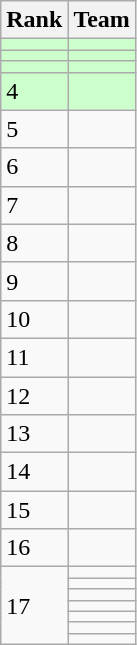<table class="wikitable">
<tr>
<th>Rank</th>
<th>Team</th>
</tr>
<tr bgcolor="#ccffcc">
<td></td>
<td></td>
</tr>
<tr bgcolor="#ccffcc">
<td></td>
<td></td>
</tr>
<tr bgcolor="#ccffcc">
<td></td>
<td></td>
</tr>
<tr bgcolor="#ccffcc">
<td>4</td>
<td></td>
</tr>
<tr>
<td>5</td>
<td></td>
</tr>
<tr>
<td>6</td>
<td></td>
</tr>
<tr>
<td>7</td>
<td></td>
</tr>
<tr>
<td>8</td>
<td></td>
</tr>
<tr>
<td>9</td>
<td></td>
</tr>
<tr>
<td>10</td>
<td></td>
</tr>
<tr>
<td>11</td>
<td></td>
</tr>
<tr>
<td>12</td>
<td></td>
</tr>
<tr>
<td>13</td>
<td></td>
</tr>
<tr>
<td>14</td>
<td></td>
</tr>
<tr>
<td>15</td>
<td></td>
</tr>
<tr>
<td>16</td>
<td></td>
</tr>
<tr>
<td rowspan=7>17</td>
<td></td>
</tr>
<tr>
<td></td>
</tr>
<tr>
<td></td>
</tr>
<tr>
<td></td>
</tr>
<tr>
<td></td>
</tr>
<tr>
<td></td>
</tr>
<tr>
<td></td>
</tr>
</table>
